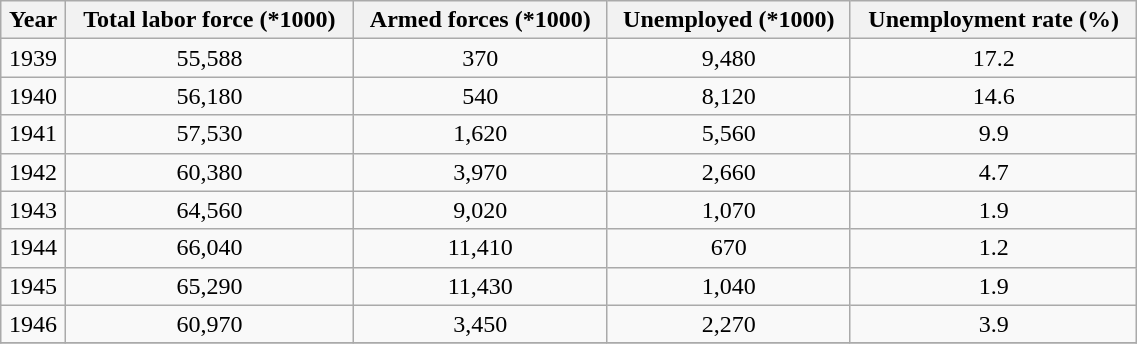<table class="wikitable" width="60%" style="text-align:center">
<tr>
<th>Year</th>
<th>Total labor force (*1000)</th>
<th>Armed forces (*1000)</th>
<th>Unemployed (*1000)</th>
<th>Unemployment rate (%)</th>
</tr>
<tr>
<td>1939</td>
<td>55,588</td>
<td>370</td>
<td>9,480</td>
<td>17.2</td>
</tr>
<tr>
<td>1940</td>
<td>56,180</td>
<td>540</td>
<td>8,120</td>
<td>14.6</td>
</tr>
<tr>
<td>1941</td>
<td>57,530</td>
<td>1,620</td>
<td>5,560</td>
<td>9.9</td>
</tr>
<tr>
<td>1942</td>
<td>60,380</td>
<td>3,970</td>
<td>2,660</td>
<td>4.7</td>
</tr>
<tr>
<td>1943</td>
<td>64,560</td>
<td>9,020</td>
<td>1,070</td>
<td>1.9</td>
</tr>
<tr>
<td>1944</td>
<td>66,040</td>
<td>11,410</td>
<td>670</td>
<td>1.2</td>
</tr>
<tr>
<td>1945</td>
<td>65,290</td>
<td>11,430</td>
<td>1,040</td>
<td>1.9</td>
</tr>
<tr>
<td>1946</td>
<td>60,970</td>
<td>3,450</td>
<td>2,270</td>
<td>3.9</td>
</tr>
<tr>
</tr>
</table>
